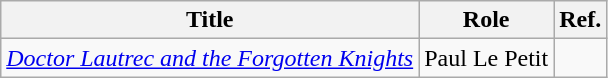<table class="wikitable">
<tr>
<th>Title</th>
<th>Role</th>
<th>Ref.</th>
</tr>
<tr>
<td><em><a href='#'>Doctor Lautrec and the Forgotten Knights</a></em></td>
<td>Paul Le Petit</td>
<td></td>
</tr>
</table>
